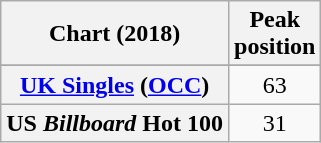<table class="wikitable sortable plainrowheaders" style="text-align:center">
<tr>
<th scope="col">Chart (2018)</th>
<th scope="col">Peak<br>position</th>
</tr>
<tr>
</tr>
<tr>
<th scope="row"><a href='#'>UK Singles</a> (<a href='#'>OCC</a>)</th>
<td>63</td>
</tr>
<tr>
<th scope="row">US <em>Billboard</em> Hot 100</th>
<td>31</td>
</tr>
</table>
